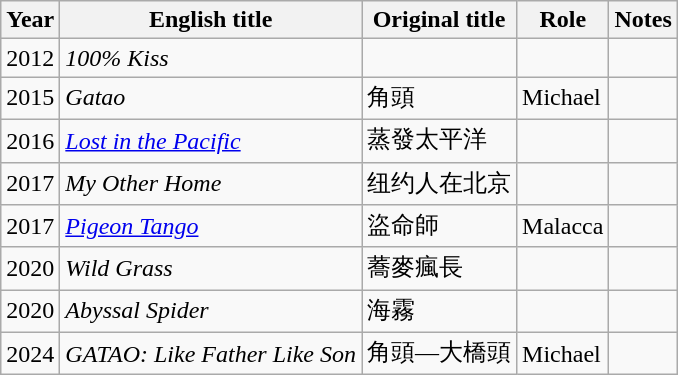<table class="wikitable sortable">
<tr>
<th>Year</th>
<th>English title</th>
<th>Original title</th>
<th>Role</th>
<th class="unsortable">Notes</th>
</tr>
<tr>
<td>2012</td>
<td><em>100% Kiss</em></td>
<td></td>
<td></td>
<td></td>
</tr>
<tr>
<td>2015</td>
<td><em>Gatao</em></td>
<td>角頭</td>
<td>Michael</td>
<td></td>
</tr>
<tr>
<td>2016</td>
<td><em><a href='#'>Lost in the Pacific</a></em></td>
<td>蒸發太平洋</td>
<td></td>
<td></td>
</tr>
<tr>
<td>2017</td>
<td><em>My Other Home</em></td>
<td>纽约人在北京</td>
<td></td>
<td></td>
</tr>
<tr>
<td>2017</td>
<td><em><a href='#'>Pigeon Tango</a></em></td>
<td>盜命師</td>
<td>Malacca</td>
<td></td>
</tr>
<tr>
<td>2020</td>
<td><em>Wild Grass</em></td>
<td>蕎麥瘋長</td>
<td></td>
<td></td>
</tr>
<tr>
<td>2020</td>
<td><em>Abyssal Spider</em></td>
<td>海霧</td>
<td></td>
<td></td>
</tr>
<tr>
<td>2024</td>
<td><em>GATAO: Like Father Like Son</em></td>
<td>角頭—大橋頭</td>
<td>Michael</td>
<td></td>
</tr>
</table>
